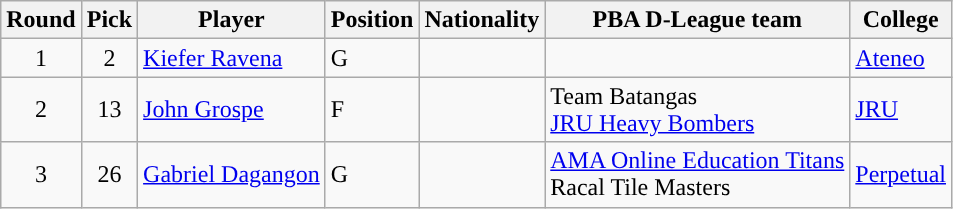<table class="wikitable sortable sortable">
<tr>
<th>Round</th>
<th>Pick</th>
<th>Player</th>
<th>Position</th>
<th>Nationality</th>
<th>PBA D-League team</th>
<th>College</th>
</tr>
<tr>
<td align=center>1</td>
<td align=center>2</td>
<td><a href='#'>Kiefer Ravena</a></td>
<td>G</td>
<td></td>
<td></td>
<td><a href='#'>Ateneo</a></td>
</tr>
<tr>
<td align=center>2</td>
<td align=center>13</td>
<td><a href='#'>John Grospe</a></td>
<td>F</td>
<td></td>
<td>Team Batangas <br> <a href='#'>JRU Heavy Bombers</a></td>
<td><a href='#'>JRU</a></td>
</tr>
<tr>
<td align=center>3</td>
<td align=center>26</td>
<td><a href='#'>Gabriel Dagangon</a></td>
<td>G</td>
<td></td>
<td><a href='#'>AMA Online Education Titans</a> <br> Racal Tile Masters</td>
<td><a href='#'>Perpetual</a></td>
</tr>
</table>
